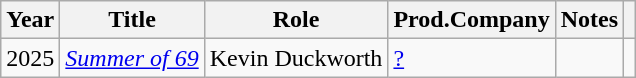<table class="wikitable sortable">
<tr>
<th>Year</th>
<th>Title</th>
<th>Role</th>
<th>Prod.Company</th>
<th>Notes</th>
<th></th>
</tr>
<tr>
<td>2025</td>
<td><em><a href='#'>Summer of 69</a></em></td>
<td>Kevin Duckworth</td>
<td><a href='#'>?</a></td>
<td></td>
<td></td>
</tr>
</table>
